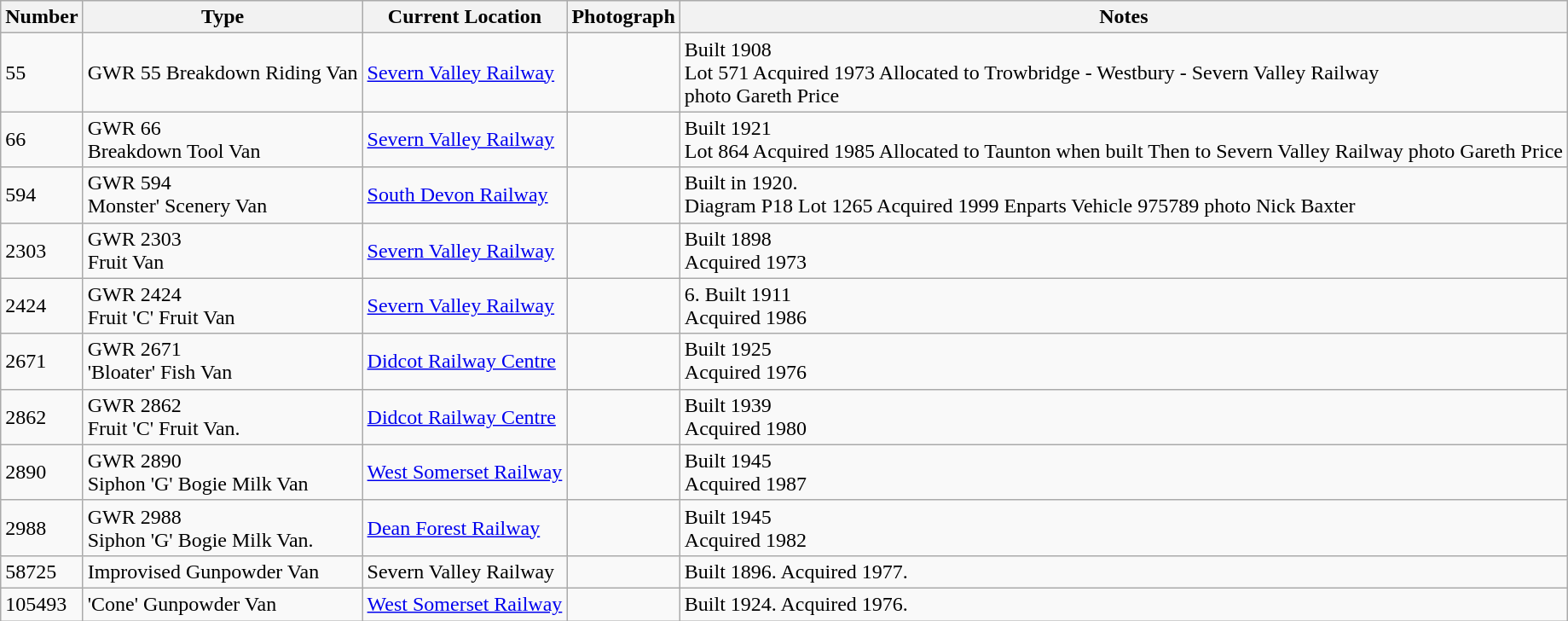<table class="wikitable">
<tr>
<th>Number</th>
<th>Type</th>
<th>Current Location</th>
<th>Photograph</th>
<th>Notes</th>
</tr>
<tr>
<td>55</td>
<td>GWR 55 Breakdown Riding Van</td>
<td><a href='#'>Severn Valley Railway</a></td>
<td></td>
<td>Built 1908<br>Lot 571  Acquired 1973  Allocated to Trowbridge  - Westbury - Severn Valley Railway<br>photo Gareth Price</td>
</tr>
<tr>
<td>66</td>
<td>GWR 66<br>Breakdown Tool Van</td>
<td><a href='#'>Severn Valley Railway</a></td>
<td></td>
<td>Built 1921<br>Lot 864
Acquired 1985
Allocated to Taunton when built
Then to Severn Valley Railway
photo Gareth Price</td>
</tr>
<tr>
<td>594</td>
<td>GWR 594<br>Monster' Scenery Van</td>
<td><a href='#'>South Devon Railway</a></td>
<td></td>
<td>Built in 1920.<br>Diagram P18 Lot 1265
Acquired 1999
Enparts Vehicle 975789
photo Nick Baxter</td>
</tr>
<tr>
<td>2303</td>
<td>GWR 2303<br>Fruit Van</td>
<td><a href='#'>Severn Valley Railway</a></td>
<td></td>
<td> Built 1898<br>Acquired 1973</td>
</tr>
<tr>
<td>2424</td>
<td>GWR 2424<br>Fruit 'C' Fruit Van</td>
<td><a href='#'>Severn Valley Railway</a></td>
<td></td>
<td>6. Built 1911<br>Acquired 1986</td>
</tr>
<tr>
<td>2671</td>
<td>GWR 2671<br>'Bloater' Fish Van</td>
<td><a href='#'>Didcot Railway Centre</a></td>
<td></td>
<td>Built 1925<br>Acquired 1976</td>
</tr>
<tr>
<td>2862</td>
<td>GWR 2862<br>Fruit 'C' Fruit Van.</td>
<td><a href='#'>Didcot Railway Centre</a></td>
<td></td>
<td>Built 1939<br>Acquired 1980</td>
</tr>
<tr>
<td>2890</td>
<td>GWR 2890<br>Siphon 'G' Bogie Milk Van</td>
<td><a href='#'>West Somerset Railway</a></td>
<td></td>
<td> Built 1945<br>Acquired 1987</td>
</tr>
<tr>
<td>2988</td>
<td>GWR 2988<br>Siphon 'G' Bogie Milk Van.</td>
<td><a href='#'>Dean Forest Railway</a></td>
<td></td>
<td>Built 1945<br>Acquired 1982</td>
</tr>
<tr>
<td>58725</td>
<td>Improvised Gunpowder Van</td>
<td>Severn Valley Railway</td>
<td></td>
<td>Built 1896. Acquired 1977.</td>
</tr>
<tr>
<td>105493</td>
<td>'Cone' Gunpowder Van</td>
<td><a href='#'>West Somerset Railway</a></td>
<td></td>
<td>Built 1924. Acquired 1976.</td>
</tr>
</table>
